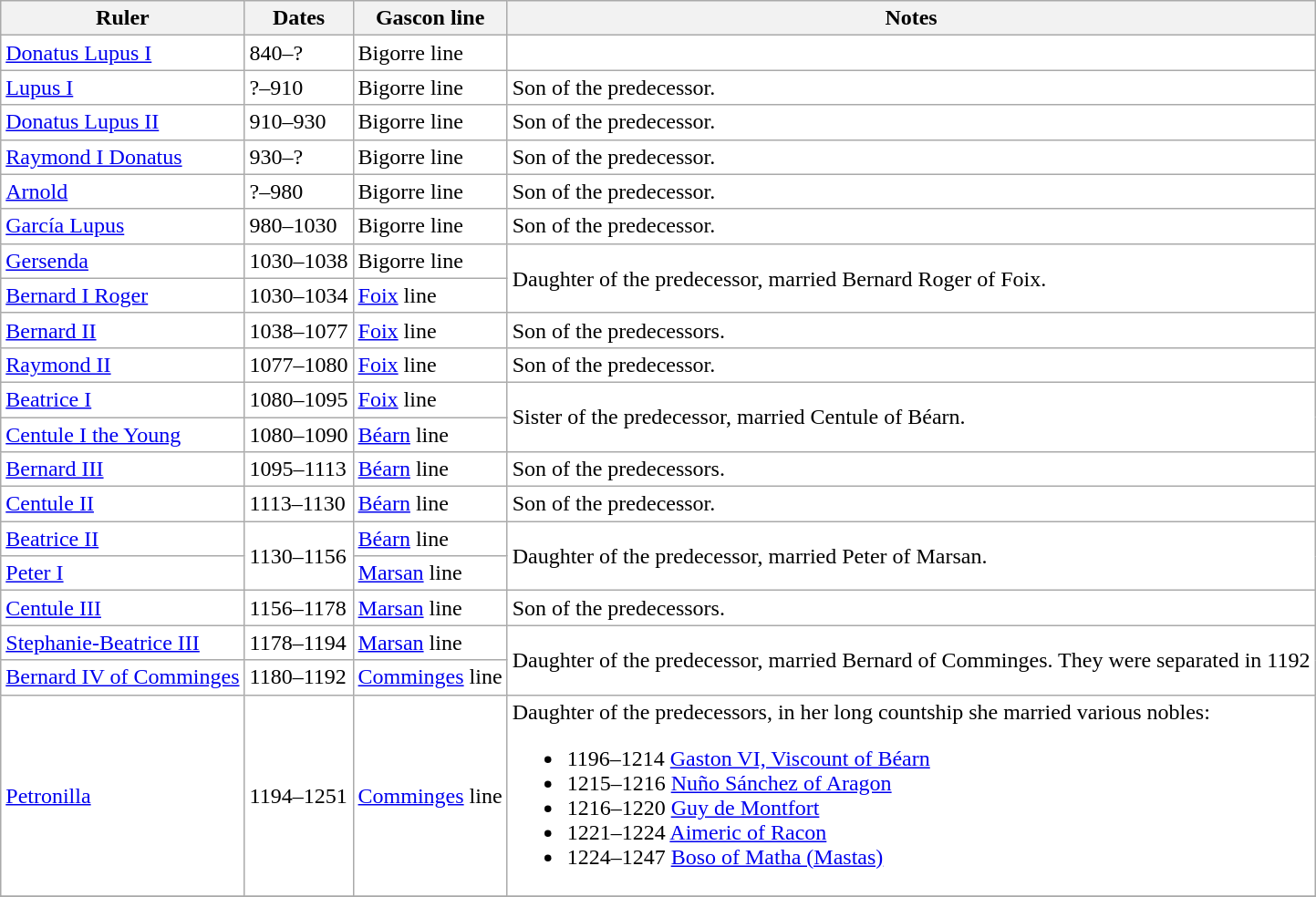<table class="wikitable">
<tr>
<th>Ruler</th>
<th>Dates</th>
<th>Gascon line</th>
<th>Notes</th>
</tr>
<tr bgcolor=#fff>
<td><a href='#'>Donatus Lupus I</a></td>
<td>840–?</td>
<td>Bigorre line</td>
<td></td>
</tr>
<tr bgcolor=#fff>
<td><a href='#'>Lupus I</a></td>
<td>?–910</td>
<td>Bigorre line</td>
<td>Son of the predecessor.</td>
</tr>
<tr bgcolor=#fff>
<td><a href='#'>Donatus Lupus II</a></td>
<td>910–930</td>
<td>Bigorre line</td>
<td>Son of the predecessor.</td>
</tr>
<tr bgcolor=#fff>
<td><a href='#'>Raymond I Donatus</a></td>
<td>930–?</td>
<td>Bigorre line</td>
<td>Son of the predecessor.</td>
</tr>
<tr bgcolor=#fff>
<td><a href='#'>Arnold</a></td>
<td>?–980</td>
<td>Bigorre line</td>
<td>Son of the predecessor.</td>
</tr>
<tr bgcolor=#fff>
<td><a href='#'>García Lupus</a></td>
<td>980–1030</td>
<td>Bigorre line</td>
<td>Son of the predecessor.</td>
</tr>
<tr bgcolor=#fff>
<td><a href='#'>Gersenda</a></td>
<td>1030–1038</td>
<td>Bigorre line</td>
<td rowspan="2">Daughter of the predecessor, married Bernard Roger of Foix.</td>
</tr>
<tr bgcolor=#fff>
<td><a href='#'>Bernard I Roger</a></td>
<td>1030–1034</td>
<td><a href='#'>Foix</a> line</td>
</tr>
<tr bgcolor=#fff>
<td><a href='#'>Bernard II</a></td>
<td>1038–1077</td>
<td><a href='#'>Foix</a> line</td>
<td>Son of the predecessors.</td>
</tr>
<tr bgcolor=#fff>
<td><a href='#'>Raymond II</a></td>
<td>1077–1080</td>
<td><a href='#'>Foix</a> line</td>
<td>Son of the predecessor.</td>
</tr>
<tr bgcolor=#fff>
<td><a href='#'>Beatrice I</a></td>
<td>1080–1095</td>
<td><a href='#'>Foix</a> line</td>
<td rowspan="2">Sister of the predecessor, married Centule of Béarn.</td>
</tr>
<tr bgcolor=#fff>
<td><a href='#'>Centule I the Young</a></td>
<td>1080–1090</td>
<td><a href='#'>Béarn</a> line</td>
</tr>
<tr bgcolor=#fff>
<td><a href='#'>Bernard III</a></td>
<td>1095–1113</td>
<td><a href='#'>Béarn</a> line</td>
<td>Son of the predecessors.</td>
</tr>
<tr bgcolor=#fff>
<td><a href='#'>Centule II</a></td>
<td>1113–1130</td>
<td><a href='#'>Béarn</a> line</td>
<td>Son of the predecessor.</td>
</tr>
<tr bgcolor=#fff>
<td><a href='#'>Beatrice II</a></td>
<td rowspan="2">1130–1156</td>
<td><a href='#'>Béarn</a> line</td>
<td rowspan="2">Daughter of the predecessor, married Peter of Marsan.</td>
</tr>
<tr bgcolor=#fff>
<td><a href='#'>Peter I</a></td>
<td><a href='#'>Marsan</a> line</td>
</tr>
<tr bgcolor=#fff>
<td><a href='#'>Centule III</a></td>
<td>1156–1178</td>
<td><a href='#'>Marsan</a> line</td>
<td>Son of the predecessors.</td>
</tr>
<tr bgcolor=#fff>
<td><a href='#'>Stephanie-Beatrice III</a></td>
<td>1178–1194</td>
<td><a href='#'>Marsan</a> line</td>
<td rowspan="2">Daughter of the predecessor, married Bernard of Comminges. They were separated in 1192</td>
</tr>
<tr bgcolor=#fff>
<td><a href='#'>Bernard IV of Comminges</a></td>
<td>1180–1192</td>
<td><a href='#'>Comminges</a> line</td>
</tr>
<tr bgcolor=#fff>
<td><a href='#'>Petronilla</a></td>
<td>1194–1251</td>
<td><a href='#'>Comminges</a> line</td>
<td>Daughter of the predecessors, in her long countship she married various nobles:<br><ul><li>1196–1214 <a href='#'>Gaston VI, Viscount of Béarn</a></li><li>1215–1216 <a href='#'>Nuño Sánchez of Aragon</a></li><li>1216–1220 <a href='#'>Guy de Montfort</a></li><li>1221–1224 <a href='#'>Aimeric of Racon</a></li><li>1224–1247 <a href='#'>Boso of Matha (Mastas)</a></li></ul></td>
</tr>
<tr bgcolor=#fff>
</tr>
<tr>
</tr>
</table>
